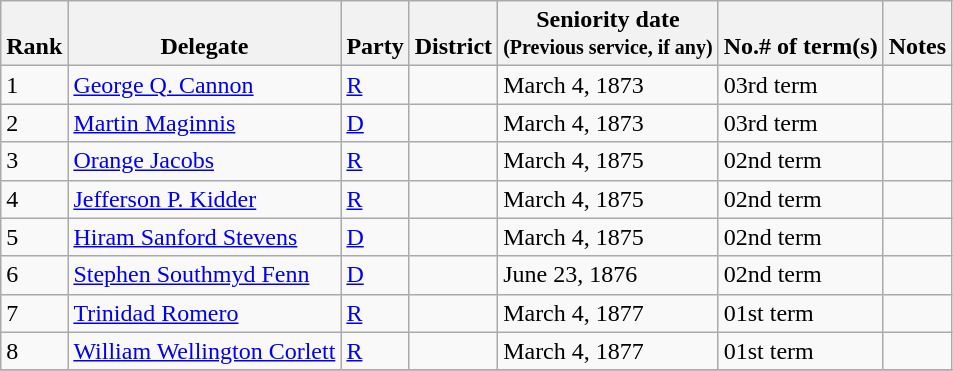<table class="wikitable sortable">
<tr valign=bottom>
<th>Rank</th>
<th>Delegate</th>
<th>Party</th>
<th>District</th>
<th>Seniority date<br><small>(Previous service, if any)</small><br></th>
<th>No.# of term(s)</th>
<th>Notes</th>
</tr>
<tr>
<td>1</td>
<td><a href='#'>George Q. Cannon</a></td>
<td><a href='#'>R</a></td>
<td></td>
<td>March 4, 1873</td>
<td>03rd term</td>
<td></td>
</tr>
<tr>
<td>2</td>
<td><a href='#'>Martin Maginnis</a></td>
<td><a href='#'>D</a></td>
<td></td>
<td>March 4, 1873</td>
<td>03rd term</td>
<td></td>
</tr>
<tr>
<td>3</td>
<td><a href='#'>Orange Jacobs</a></td>
<td><a href='#'>R</a></td>
<td></td>
<td>March 4, 1875</td>
<td>02nd term</td>
<td></td>
</tr>
<tr>
<td>4</td>
<td><a href='#'>Jefferson P. Kidder</a></td>
<td><a href='#'>R</a></td>
<td></td>
<td>March 4, 1875</td>
<td>02nd term</td>
<td></td>
</tr>
<tr>
<td>5</td>
<td><a href='#'>Hiram Sanford Stevens</a></td>
<td><a href='#'>D</a></td>
<td></td>
<td>March 4, 1875</td>
<td>02nd term</td>
<td></td>
</tr>
<tr>
<td>6</td>
<td><a href='#'>Stephen Southmyd Fenn</a></td>
<td><a href='#'>D</a></td>
<td></td>
<td>June 23, 1876</td>
<td>02nd term</td>
<td></td>
</tr>
<tr>
<td>7</td>
<td><a href='#'>Trinidad Romero</a></td>
<td><a href='#'>R</a></td>
<td></td>
<td>March 4, 1877</td>
<td>01st term</td>
<td></td>
</tr>
<tr>
<td>8</td>
<td><a href='#'>William Wellington Corlett</a></td>
<td><a href='#'>R</a></td>
<td></td>
<td>March 4, 1877</td>
<td>01st term</td>
<td></td>
</tr>
<tr>
</tr>
</table>
